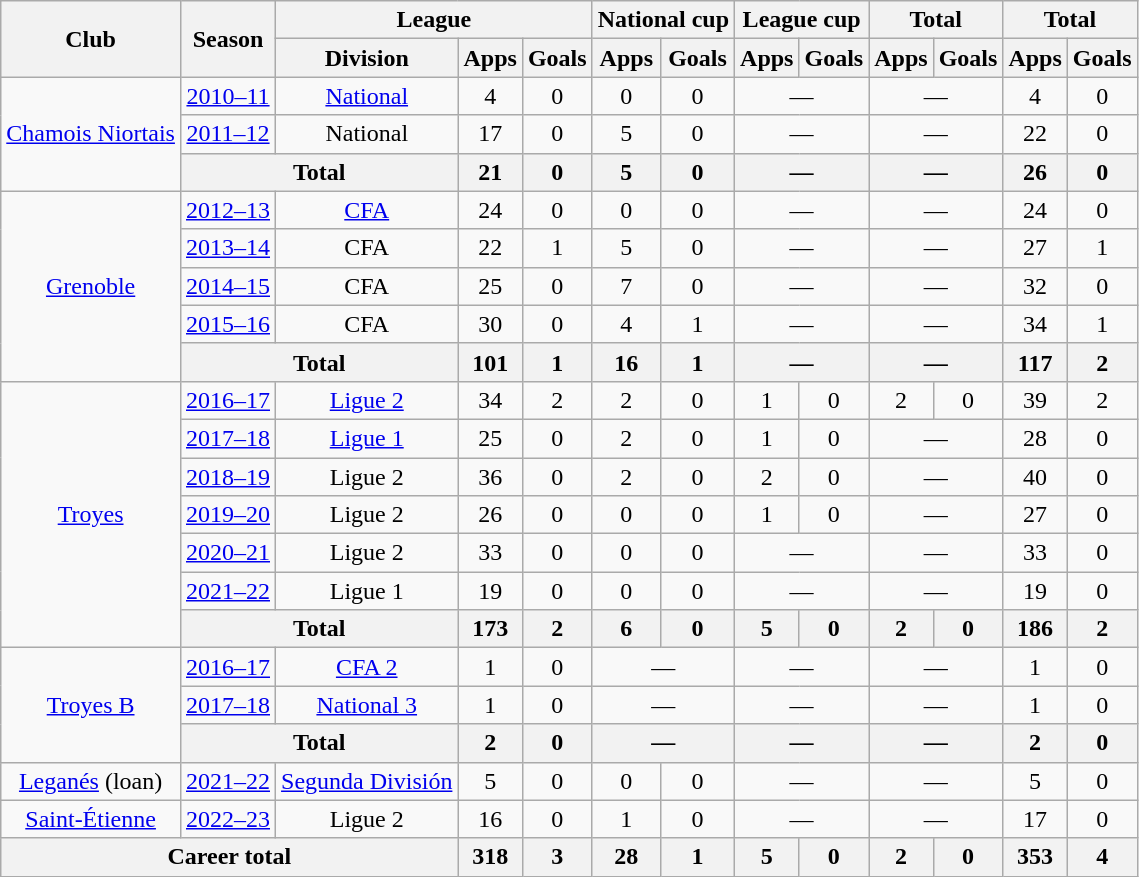<table class="wikitable" style="text-align:center">
<tr>
<th rowspan="2">Club</th>
<th rowspan="2">Season</th>
<th colspan="3">League</th>
<th colspan="2">National cup</th>
<th colspan="2">League cup</th>
<th colspan="2">Total</th>
<th colspan="2">Total</th>
</tr>
<tr>
<th>Division</th>
<th>Apps</th>
<th>Goals</th>
<th>Apps</th>
<th>Goals</th>
<th>Apps</th>
<th>Goals</th>
<th>Apps</th>
<th>Goals</th>
<th>Apps</th>
<th>Goals</th>
</tr>
<tr>
<td rowspan="3"><a href='#'>Chamois Niortais</a></td>
<td><a href='#'>2010–11</a></td>
<td><a href='#'>National</a></td>
<td>4</td>
<td>0</td>
<td>0</td>
<td>0</td>
<td colspan="2">—</td>
<td colspan="2">—</td>
<td>4</td>
<td>0</td>
</tr>
<tr>
<td><a href='#'>2011–12</a></td>
<td>National</td>
<td>17</td>
<td>0</td>
<td>5</td>
<td>0</td>
<td colspan="2">—</td>
<td colspan="2">—</td>
<td>22</td>
<td>0</td>
</tr>
<tr>
<th colspan="2">Total</th>
<th>21</th>
<th>0</th>
<th>5</th>
<th>0</th>
<th colspan="2">—</th>
<th colspan="2">—</th>
<th>26</th>
<th>0</th>
</tr>
<tr>
<td rowspan="5"><a href='#'>Grenoble</a></td>
<td><a href='#'>2012–13</a></td>
<td><a href='#'>CFA</a></td>
<td>24</td>
<td>0</td>
<td>0</td>
<td>0</td>
<td colspan="2">—</td>
<td colspan="2">—</td>
<td>24</td>
<td>0</td>
</tr>
<tr>
<td><a href='#'>2013–14</a></td>
<td>CFA</td>
<td>22</td>
<td>1</td>
<td>5</td>
<td>0</td>
<td colspan="2">—</td>
<td colspan="2">—</td>
<td>27</td>
<td>1</td>
</tr>
<tr>
<td><a href='#'>2014–15</a></td>
<td>CFA</td>
<td>25</td>
<td>0</td>
<td>7</td>
<td>0</td>
<td colspan="2">—</td>
<td colspan="2">—</td>
<td>32</td>
<td>0</td>
</tr>
<tr>
<td><a href='#'>2015–16</a></td>
<td>CFA</td>
<td>30</td>
<td>0</td>
<td>4</td>
<td>1</td>
<td colspan="2">—</td>
<td colspan="2">—</td>
<td>34</td>
<td>1</td>
</tr>
<tr>
<th colspan="2">Total</th>
<th>101</th>
<th>1</th>
<th>16</th>
<th>1</th>
<th colspan="2">—</th>
<th colspan="2">—</th>
<th>117</th>
<th>2</th>
</tr>
<tr>
<td rowspan="7"><a href='#'>Troyes</a></td>
<td><a href='#'>2016–17</a></td>
<td><a href='#'>Ligue 2</a></td>
<td>34</td>
<td>2</td>
<td>2</td>
<td>0</td>
<td>1</td>
<td>0</td>
<td>2</td>
<td>0</td>
<td>39</td>
<td>2</td>
</tr>
<tr>
<td><a href='#'>2017–18</a></td>
<td><a href='#'>Ligue 1</a></td>
<td>25</td>
<td>0</td>
<td>2</td>
<td>0</td>
<td>1</td>
<td>0</td>
<td colspan="2">—</td>
<td>28</td>
<td>0</td>
</tr>
<tr>
<td><a href='#'>2018–19</a></td>
<td>Ligue 2</td>
<td>36</td>
<td>0</td>
<td>2</td>
<td>0</td>
<td>2</td>
<td>0</td>
<td colspan="2">—</td>
<td>40</td>
<td>0</td>
</tr>
<tr>
<td><a href='#'>2019–20</a></td>
<td>Ligue 2</td>
<td>26</td>
<td>0</td>
<td>0</td>
<td>0</td>
<td>1</td>
<td>0</td>
<td colspan="2">—</td>
<td>27</td>
<td>0</td>
</tr>
<tr>
<td><a href='#'>2020–21</a></td>
<td>Ligue 2</td>
<td>33</td>
<td>0</td>
<td>0</td>
<td>0</td>
<td colspan="2">—</td>
<td colspan="2">—</td>
<td>33</td>
<td>0</td>
</tr>
<tr>
<td><a href='#'>2021–22</a></td>
<td>Ligue 1</td>
<td>19</td>
<td>0</td>
<td>0</td>
<td>0</td>
<td colspan="2">—</td>
<td colspan="2">—</td>
<td>19</td>
<td>0</td>
</tr>
<tr>
<th colspan="2">Total</th>
<th>173</th>
<th>2</th>
<th>6</th>
<th>0</th>
<th>5</th>
<th>0</th>
<th>2</th>
<th>0</th>
<th>186</th>
<th>2</th>
</tr>
<tr>
<td rowspan="3"><a href='#'>Troyes B</a></td>
<td><a href='#'>2016–17</a></td>
<td><a href='#'>CFA 2</a></td>
<td>1</td>
<td>0</td>
<td colspan="2">—</td>
<td colspan="2">—</td>
<td colspan="2">—</td>
<td>1</td>
<td>0</td>
</tr>
<tr>
<td><a href='#'>2017–18</a></td>
<td><a href='#'>National 3</a></td>
<td>1</td>
<td>0</td>
<td colspan="2">—</td>
<td colspan="2">—</td>
<td colspan="2">—</td>
<td>1</td>
<td>0</td>
</tr>
<tr>
<th colspan="2">Total</th>
<th>2</th>
<th>0</th>
<th colspan="2">—</th>
<th colspan="2">—</th>
<th colspan="2">—</th>
<th>2</th>
<th>0</th>
</tr>
<tr>
<td><a href='#'>Leganés</a> (loan)</td>
<td><a href='#'>2021–22</a></td>
<td><a href='#'>Segunda División</a></td>
<td>5</td>
<td>0</td>
<td>0</td>
<td>0</td>
<td colspan="2">—</td>
<td colspan="2">—</td>
<td>5</td>
<td>0</td>
</tr>
<tr>
<td><a href='#'>Saint-Étienne</a></td>
<td><a href='#'>2022–23</a></td>
<td>Ligue 2</td>
<td>16</td>
<td>0</td>
<td>1</td>
<td>0</td>
<td colspan="2">—</td>
<td colspan="2">—</td>
<td>17</td>
<td>0</td>
</tr>
<tr>
<th colspan="3">Career total</th>
<th>318</th>
<th>3</th>
<th>28</th>
<th>1</th>
<th>5</th>
<th>0</th>
<th>2</th>
<th>0</th>
<th>353</th>
<th>4</th>
</tr>
</table>
